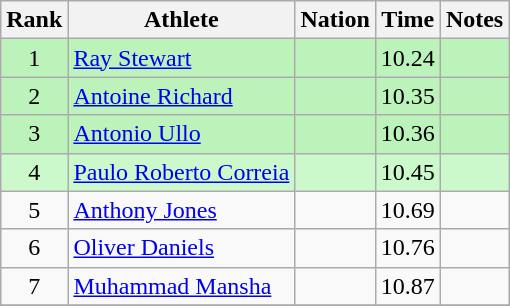<table class="wikitable sortable" style="text-align:center">
<tr>
<th>Rank</th>
<th>Athlete</th>
<th>Nation</th>
<th>Time</th>
<th>Notes</th>
</tr>
<tr bgcolor=bbf3bb>
<td>1</td>
<td align=left><a href='#'>Ray Stewart</a></td>
<td align=left></td>
<td>10.24</td>
<td></td>
</tr>
<tr bgcolor=bbf3bb>
<td>2</td>
<td align=left><a href='#'>Antoine Richard</a></td>
<td align=left></td>
<td>10.35</td>
<td></td>
</tr>
<tr bgcolor=bbf3bb>
<td>3</td>
<td align=left><a href='#'>Antonio Ullo</a></td>
<td align=left></td>
<td>10.36</td>
<td></td>
</tr>
<tr bgcolor=ccf9cc>
<td>4</td>
<td align=left><a href='#'>Paulo Roberto Correia</a></td>
<td align=left></td>
<td>10.45</td>
<td></td>
</tr>
<tr>
<td>5</td>
<td align=left><a href='#'>Anthony Jones</a></td>
<td align=left></td>
<td>10.69</td>
<td></td>
</tr>
<tr>
<td>6</td>
<td align=left><a href='#'>Oliver Daniels</a></td>
<td align=left></td>
<td>10.76</td>
<td></td>
</tr>
<tr>
<td>7</td>
<td align=left><a href='#'>Muhammad Mansha</a></td>
<td align=left></td>
<td>10.87</td>
<td></td>
</tr>
<tr>
</tr>
</table>
